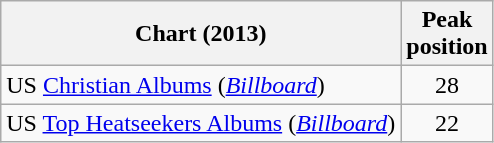<table class="wikitable sortable">
<tr>
<th>Chart (2013)</th>
<th>Peak<br>position</th>
</tr>
<tr>
<td>US <a href='#'>Christian Albums</a> (<em><a href='#'>Billboard</a></em>)</td>
<td align=center>28</td>
</tr>
<tr>
<td>US <a href='#'>Top Heatseekers Albums</a> (<em><a href='#'>Billboard</a></em>)</td>
<td align=center>22</td>
</tr>
</table>
